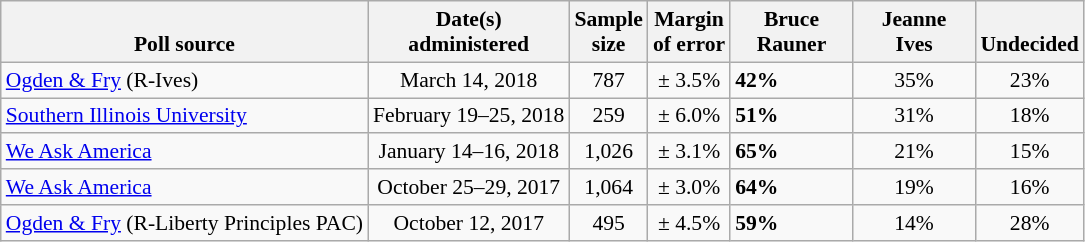<table class="wikitable" style="font-size:90%">
<tr valign=bottom>
<th>Poll source</th>
<th>Date(s)<br>administered</th>
<th>Sample<br>size</th>
<th>Margin<br>of error</th>
<th style="width:75px;">Bruce<br>Rauner</th>
<th style="width:75px;">Jeanne<br>Ives</th>
<th>Undecided</th>
</tr>
<tr>
<td><a href='#'>Ogden & Fry</a> (R-Ives)</td>
<td align=center>March 14, 2018</td>
<td align=center>787</td>
<td align=center>± 3.5%</td>
<td><strong>42%</strong></td>
<td align=center>35%</td>
<td align=center>23%</td>
</tr>
<tr>
<td><a href='#'>Southern Illinois University</a></td>
<td align=center>February 19–25, 2018</td>
<td align=center>259</td>
<td align=center>± 6.0%</td>
<td><strong>51%</strong></td>
<td align=center>31%</td>
<td align=center>18%</td>
</tr>
<tr>
<td><a href='#'>We Ask America</a></td>
<td align=center>January 14–16, 2018</td>
<td align=center>1,026</td>
<td align=center>± 3.1%</td>
<td><strong>65%</strong></td>
<td align=center>21%</td>
<td align=center>15%</td>
</tr>
<tr>
<td><a href='#'>We Ask America</a></td>
<td align=center>October 25–29, 2017</td>
<td align=center>1,064</td>
<td align=center>± 3.0%</td>
<td><strong>64%</strong></td>
<td align=center>19%</td>
<td align=center>16%</td>
</tr>
<tr>
<td><a href='#'>Ogden & Fry</a> (R-Liberty Principles PAC)</td>
<td align=center>October 12, 2017</td>
<td align=center>495</td>
<td align=center>± 4.5%</td>
<td><strong>59%</strong></td>
<td align=center>14%</td>
<td align=center>28%</td>
</tr>
</table>
